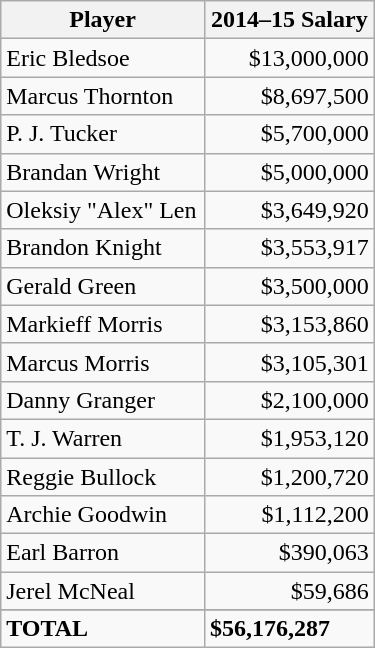<table width=250 px; class="wikitable sortable sortable">
<tr>
<th style=>Player</th>
<th style=>2014–15 Salary</th>
</tr>
<tr>
<td>Eric Bledsoe</td>
<td align="right">$13,000,000</td>
</tr>
<tr>
<td>Marcus Thornton</td>
<td align="right">$8,697,500</td>
</tr>
<tr>
<td>P. J. Tucker</td>
<td align="right">$5,700,000</td>
</tr>
<tr>
<td>Brandan Wright</td>
<td align="right">$5,000,000</td>
</tr>
<tr>
<td>Oleksiy "Alex" Len</td>
<td align="right">$3,649,920</td>
</tr>
<tr>
<td>Brandon Knight</td>
<td align="right">$3,553,917</td>
</tr>
<tr>
<td>Gerald Green</td>
<td align="right">$3,500,000</td>
</tr>
<tr>
<td>Markieff Morris</td>
<td align="right">$3,153,860</td>
</tr>
<tr>
<td>Marcus Morris</td>
<td align="right">$3,105,301</td>
</tr>
<tr>
<td>Danny Granger</td>
<td align="right">$2,100,000</td>
</tr>
<tr>
<td>T. J. Warren</td>
<td align="right">$1,953,120</td>
</tr>
<tr>
<td>Reggie Bullock</td>
<td align="right">$1,200,720</td>
</tr>
<tr>
<td>Archie Goodwin</td>
<td align="right">$1,112,200</td>
</tr>
<tr>
<td>Earl Barron</td>
<td align="right">$390,063</td>
</tr>
<tr>
<td>Jerel McNeal</td>
<td align="right">$59,686</td>
</tr>
<tr>
</tr>
<tr class="sortbottom">
<td style=><strong>TOTAL</strong></td>
<td style=><strong>$56,176,287</strong></td>
</tr>
</table>
